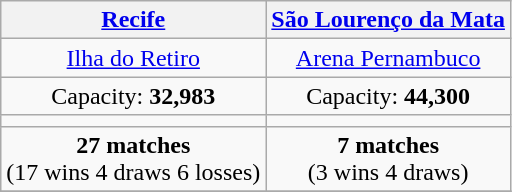<table class="wikitable" style="text-align:center">
<tr>
<th><a href='#'>Recife</a></th>
<th><a href='#'>São Lourenço da Mata</a></th>
</tr>
<tr>
<td><a href='#'>Ilha do Retiro</a></td>
<td><a href='#'>Arena Pernambuco</a></td>
</tr>
<tr>
<td>Capacity: <strong>32,983</strong></td>
<td>Capacity: <strong>44,300</strong></td>
</tr>
<tr>
<td></td>
<td></td>
</tr>
<tr>
<td><strong>27 matches</strong><br>(17 wins 4 draws 6 losses)</td>
<td><strong>7 matches</strong><br>(3 wins 4 draws)</td>
</tr>
<tr>
</tr>
</table>
